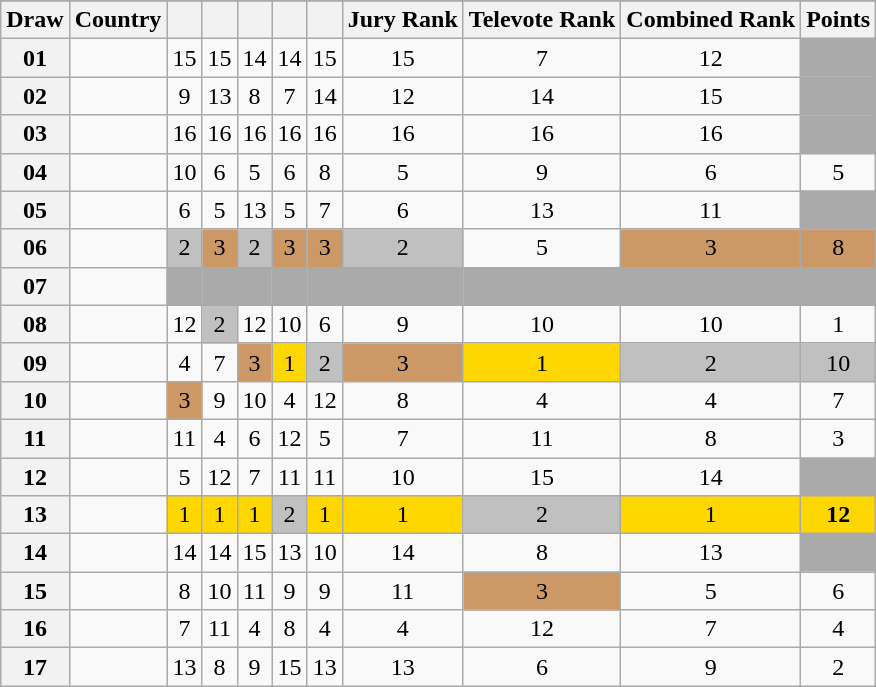<table class="sortable wikitable collapsible plainrowheaders" style="text-align:center;">
<tr>
</tr>
<tr>
<th scope="col">Draw</th>
<th scope="col">Country</th>
<th scope="col"><small></small></th>
<th scope="col"><small></small></th>
<th scope="col"><small></small></th>
<th scope="col"><small></small></th>
<th scope="col"><small></small></th>
<th scope="col">Jury Rank</th>
<th scope="col">Televote Rank</th>
<th scope="col">Combined Rank</th>
<th scope="col">Points</th>
</tr>
<tr>
<th scope="row" style="text-align:center;">01</th>
<td style="text-align:left;"></td>
<td>15</td>
<td>15</td>
<td>14</td>
<td>14</td>
<td>15</td>
<td>15</td>
<td>7</td>
<td>12</td>
<td style="background:#AAAAAA;"></td>
</tr>
<tr>
<th scope="row" style="text-align:center;">02</th>
<td style="text-align:left;"></td>
<td>9</td>
<td>13</td>
<td>8</td>
<td>7</td>
<td>14</td>
<td>12</td>
<td>14</td>
<td>15</td>
<td style="background:#AAAAAA;"></td>
</tr>
<tr>
<th scope="row" style="text-align:center;">03</th>
<td style="text-align:left;"></td>
<td>16</td>
<td>16</td>
<td>16</td>
<td>16</td>
<td>16</td>
<td>16</td>
<td>16</td>
<td>16</td>
<td style="background:#AAAAAA;"></td>
</tr>
<tr>
<th scope="row" style="text-align:center;">04</th>
<td style="text-align:left;"></td>
<td>10</td>
<td>6</td>
<td>5</td>
<td>6</td>
<td>8</td>
<td>5</td>
<td>9</td>
<td>6</td>
<td>5</td>
</tr>
<tr>
<th scope="row" style="text-align:center;">05</th>
<td style="text-align:left;"></td>
<td>6</td>
<td>5</td>
<td>13</td>
<td>5</td>
<td>7</td>
<td>6</td>
<td>13</td>
<td>11</td>
<td style="background:#AAAAAA;"></td>
</tr>
<tr>
<th scope="row" style="text-align:center;">06</th>
<td style="text-align:left;"></td>
<td style="background:silver;">2</td>
<td style="background:#CC9966;">3</td>
<td style="background:silver;">2</td>
<td style="background:#CC9966;">3</td>
<td style="background:#CC9966;">3</td>
<td style="background:silver;">2</td>
<td>5</td>
<td style="background:#CC9966;">3</td>
<td style="background:#CC9966;">8</td>
</tr>
<tr class="sortbottom">
<th scope="row" style="text-align:center;">07</th>
<td style="text-align:left;"></td>
<td style="background:#AAAAAA;"></td>
<td style="background:#AAAAAA;"></td>
<td style="background:#AAAAAA;"></td>
<td style="background:#AAAAAA;"></td>
<td style="background:#AAAAAA;"></td>
<td style="background:#AAAAAA;"></td>
<td style="background:#AAAAAA;"></td>
<td style="background:#AAAAAA;"></td>
<td style="background:#AAAAAA;"></td>
</tr>
<tr>
<th scope="row" style="text-align:center;">08</th>
<td style="text-align:left;"></td>
<td>12</td>
<td style="background:silver;">2</td>
<td>12</td>
<td>10</td>
<td>6</td>
<td>9</td>
<td>10</td>
<td>10</td>
<td>1</td>
</tr>
<tr>
<th scope="row" style="text-align:center;">09</th>
<td style="text-align:left;"></td>
<td>4</td>
<td>7</td>
<td style="background:#CC9966;">3</td>
<td style="background:gold;">1</td>
<td style="background:silver;">2</td>
<td style="background:#CC9966;">3</td>
<td style="background:gold;">1</td>
<td style="background:silver;">2</td>
<td style="background:silver;">10</td>
</tr>
<tr>
<th scope="row" style="text-align:center;">10</th>
<td style="text-align:left;"></td>
<td style="background:#CC9966;">3</td>
<td>9</td>
<td>10</td>
<td>4</td>
<td>12</td>
<td>8</td>
<td>4</td>
<td>4</td>
<td>7</td>
</tr>
<tr>
<th scope="row" style="text-align:center;">11</th>
<td style="text-align:left;"></td>
<td>11</td>
<td>4</td>
<td>6</td>
<td>12</td>
<td>5</td>
<td>7</td>
<td>11</td>
<td>8</td>
<td>3</td>
</tr>
<tr>
<th scope="row" style="text-align:center;">12</th>
<td style="text-align:left;"></td>
<td>5</td>
<td>12</td>
<td>7</td>
<td>11</td>
<td>11</td>
<td>10</td>
<td>15</td>
<td>14</td>
<td style="background:#AAAAAA;"></td>
</tr>
<tr>
<th scope="row" style="text-align:center;">13</th>
<td style="text-align:left;"></td>
<td style="background:gold;">1</td>
<td style="background:gold;">1</td>
<td style="background:gold;">1</td>
<td style="background:silver;">2</td>
<td style="background:gold;">1</td>
<td style="background:gold;">1</td>
<td style="background:silver;">2</td>
<td style="background:gold;">1</td>
<td style="background:gold;"><strong>12</strong></td>
</tr>
<tr>
<th scope="row" style="text-align:center;">14</th>
<td style="text-align:left;"></td>
<td>14</td>
<td>14</td>
<td>15</td>
<td>13</td>
<td>10</td>
<td>14</td>
<td>8</td>
<td>13</td>
<td style="background:#AAAAAA;"></td>
</tr>
<tr>
<th scope="row" style="text-align:center;">15</th>
<td style="text-align:left;"></td>
<td>8</td>
<td>10</td>
<td>11</td>
<td>9</td>
<td>9</td>
<td>11</td>
<td style="background:#CC9966;">3</td>
<td>5</td>
<td>6</td>
</tr>
<tr>
<th scope="row" style="text-align:center;">16</th>
<td style="text-align:left;"></td>
<td>7</td>
<td>11</td>
<td>4</td>
<td>8</td>
<td>4</td>
<td>4</td>
<td>12</td>
<td>7</td>
<td>4</td>
</tr>
<tr>
<th scope="row" style="text-align:center;">17</th>
<td style="text-align:left;"></td>
<td>13</td>
<td>8</td>
<td>9</td>
<td>15</td>
<td>13</td>
<td>13</td>
<td>6</td>
<td>9</td>
<td>2</td>
</tr>
</table>
